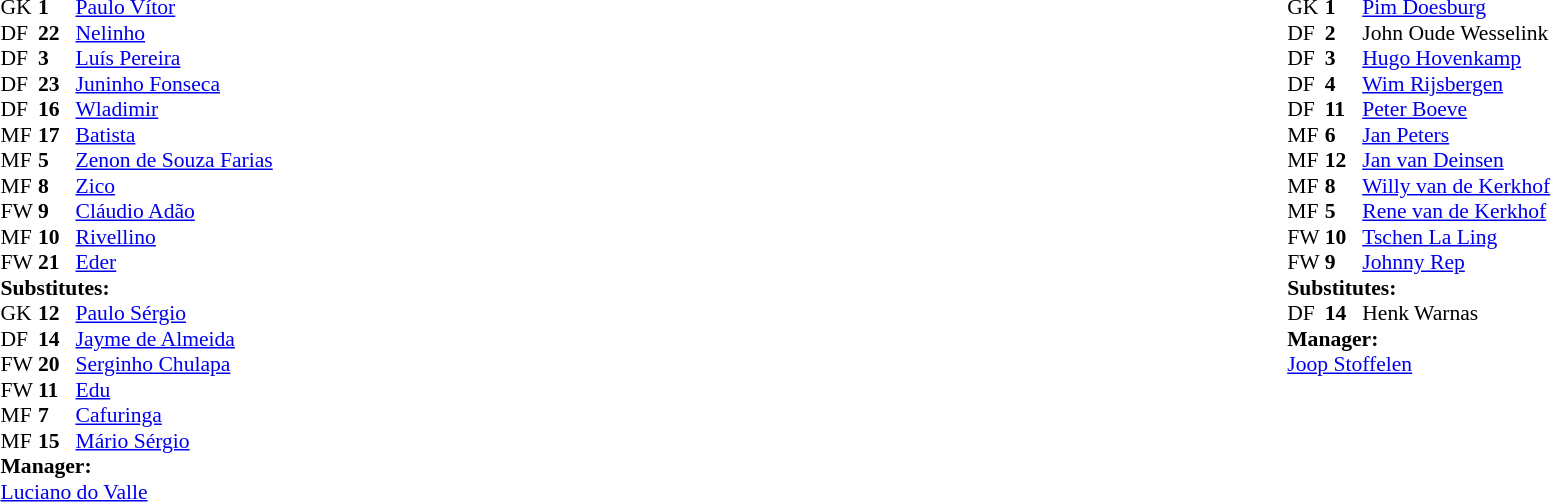<table width="100%">
<tr>
<td valign="top" width="50%"><br><table style="font-size: 90%" cellspacing="0" cellpadding="0">
<tr>
<th width="25"></th>
<th width="25"></th>
</tr>
<tr>
<td>GK</td>
<td><strong>1</strong></td>
<td><a href='#'>Paulo Vítor</a></td>
<td></td>
<td></td>
</tr>
<tr>
<td>DF</td>
<td><strong>22</strong></td>
<td><a href='#'>Nelinho</a></td>
</tr>
<tr>
<td>DF</td>
<td><strong>3</strong></td>
<td><a href='#'>Luís Pereira</a></td>
</tr>
<tr>
<td>DF</td>
<td><strong>23</strong></td>
<td><a href='#'>Juninho Fonseca</a></td>
<td></td>
<td></td>
</tr>
<tr>
<td>DF</td>
<td><strong>16</strong></td>
<td><a href='#'>Wladimir</a></td>
</tr>
<tr>
<td>MF</td>
<td><strong>17</strong></td>
<td><a href='#'>Batista</a></td>
</tr>
<tr>
<td>MF</td>
<td><strong>5</strong></td>
<td><a href='#'>Zenon de Souza Farias</a></td>
</tr>
<tr>
<td>MF</td>
<td><strong>8</strong></td>
<td><a href='#'>Zico</a></td>
<td></td>
<td></td>
</tr>
<tr>
<td>FW</td>
<td><strong>9</strong></td>
<td><a href='#'>Cláudio Adão</a></td>
<td></td>
<td></td>
</tr>
<tr>
<td>MF</td>
<td><strong>10</strong></td>
<td><a href='#'>Rivellino</a></td>
<td></td>
</tr>
<tr>
<td>FW</td>
<td><strong>21</strong></td>
<td><a href='#'>Eder</a></td>
<td></td>
<td></td>
</tr>
<tr>
<td colspan=3><strong>Substitutes:</strong></td>
</tr>
<tr>
<td>GK</td>
<td><strong>12</strong></td>
<td><a href='#'>Paulo Sérgio</a></td>
<td></td>
<td></td>
</tr>
<tr>
<td>DF</td>
<td><strong>14</strong></td>
<td><a href='#'>Jayme de Almeida</a></td>
<td></td>
<td></td>
</tr>
<tr>
<td>FW</td>
<td><strong>20</strong></td>
<td><a href='#'>Serginho Chulapa</a></td>
<td></td>
<td></td>
</tr>
<tr>
<td>FW</td>
<td><strong>11</strong></td>
<td><a href='#'>Edu</a></td>
<td></td>
<td></td>
</tr>
<tr>
<td>MF</td>
<td><strong>7</strong></td>
<td><a href='#'>Cafuringa</a></td>
<td></td>
<td></td>
</tr>
<tr>
<td>MF</td>
<td><strong>15</strong></td>
<td><a href='#'>Mário Sérgio</a></td>
<td></td>
<td></td>
</tr>
<tr>
<td colspan=4><strong>Manager:</strong></td>
</tr>
<tr>
<td colspan="4"> <a href='#'>Luciano do Valle</a></td>
</tr>
</table>
</td>
<td valign="top"></td>
<td valign="top" width="50%"><br><table style="font-size: 90%" cellspacing="0" cellpadding="0" align=center>
<tr>
<th width="25"></th>
<th width="25"></th>
</tr>
<tr>
<td>GK</td>
<td><strong>1</strong></td>
<td><a href='#'>Pim Doesburg</a></td>
</tr>
<tr>
<td>DF</td>
<td><strong>2</strong></td>
<td>John Oude Wesselink</td>
</tr>
<tr>
<td>DF</td>
<td><strong>3</strong></td>
<td><a href='#'>Hugo Hovenkamp</a></td>
</tr>
<tr>
<td>DF</td>
<td><strong>4</strong></td>
<td><a href='#'>Wim Rijsbergen</a></td>
</tr>
<tr>
<td>DF</td>
<td><strong>11</strong></td>
<td><a href='#'>Peter Boeve</a></td>
</tr>
<tr>
<td>MF</td>
<td><strong>6</strong></td>
<td><a href='#'>Jan Peters</a></td>
</tr>
<tr>
<td>MF</td>
<td><strong>12</strong></td>
<td><a href='#'>Jan van Deinsen</a></td>
<td></td>
<td></td>
</tr>
<tr>
<td>MF</td>
<td><strong>8</strong></td>
<td><a href='#'>Willy van de Kerkhof</a></td>
</tr>
<tr>
<td>MF</td>
<td><strong>5</strong></td>
<td><a href='#'>Rene van de Kerkhof</a></td>
</tr>
<tr>
<td>FW</td>
<td><strong>10</strong></td>
<td><a href='#'>Tschen La Ling</a></td>
<td></td>
<td></td>
</tr>
<tr>
<td>FW</td>
<td><strong>9</strong></td>
<td><a href='#'>Johnny Rep</a></td>
</tr>
<tr>
<td colspan=3><strong>Substitutes:</strong></td>
</tr>
<tr>
<td>DF</td>
<td><strong>14</strong></td>
<td>Henk Warnas</td>
<td></td>
<td></td>
</tr>
<tr>
<td colspan=4><strong>Manager:</strong></td>
</tr>
<tr>
<td colspan="4"> <a href='#'>Joop Stoffelen</a></td>
</tr>
</table>
</td>
</tr>
</table>
